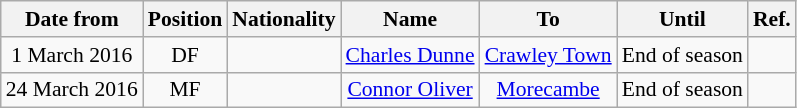<table class="wikitable"  style="text-align:center; font-size:90%; ">
<tr>
<th>Date from</th>
<th>Position</th>
<th>Nationality</th>
<th>Name</th>
<th>To</th>
<th>Until</th>
<th>Ref.</th>
</tr>
<tr>
<td>1 March 2016</td>
<td>DF</td>
<td></td>
<td><a href='#'>Charles Dunne</a></td>
<td><a href='#'>Crawley Town</a></td>
<td>End of season </td>
<td></td>
</tr>
<tr>
<td>24 March 2016</td>
<td>MF</td>
<td></td>
<td><a href='#'>Connor Oliver</a></td>
<td><a href='#'>Morecambe</a></td>
<td>End of season</td>
<td></td>
</tr>
</table>
